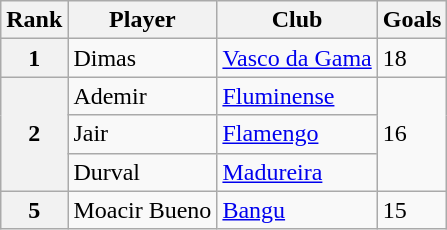<table class="wikitable">
<tr>
<th>Rank</th>
<th>Player</th>
<th>Club</th>
<th>Goals</th>
</tr>
<tr>
<th>1</th>
<td>Dimas</td>
<td><a href='#'>Vasco da Gama</a></td>
<td>18</td>
</tr>
<tr>
<th rowspan="3">2</th>
<td>Ademir</td>
<td><a href='#'>Fluminense</a></td>
<td rowspan="3">16</td>
</tr>
<tr>
<td>Jair</td>
<td><a href='#'>Flamengo</a></td>
</tr>
<tr>
<td>Durval</td>
<td><a href='#'>Madureira</a></td>
</tr>
<tr>
<th>5</th>
<td>Moacir Bueno</td>
<td><a href='#'>Bangu</a></td>
<td>15</td>
</tr>
</table>
